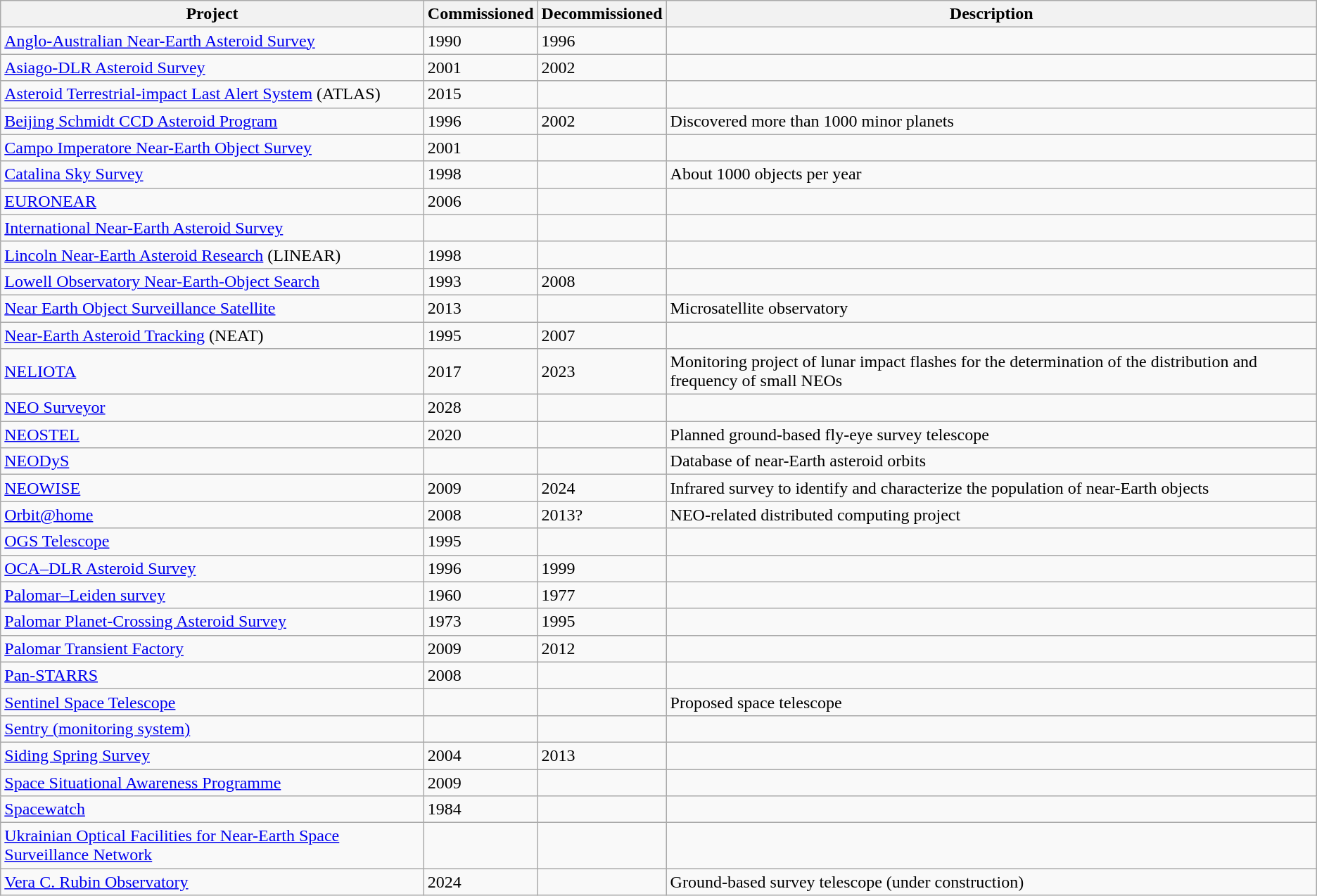<table class="wikitable sortable">
<tr>
<th>Project</th>
<th>Commissioned</th>
<th>Decommissioned</th>
<th class=unsortable>Description</th>
</tr>
<tr>
<td><a href='#'>Anglo-Australian Near-Earth Asteroid Survey</a></td>
<td>1990</td>
<td>1996</td>
<td></td>
</tr>
<tr>
<td><a href='#'>Asiago-DLR Asteroid Survey</a></td>
<td>2001</td>
<td>2002</td>
<td></td>
</tr>
<tr>
<td><a href='#'>Asteroid Terrestrial-impact Last Alert System</a> (ATLAS)</td>
<td>2015</td>
<td></td>
<td></td>
</tr>
<tr>
<td><a href='#'>Beijing Schmidt CCD Asteroid Program</a></td>
<td>1996</td>
<td>2002</td>
<td>Discovered more than 1000 minor planets</td>
</tr>
<tr>
<td><a href='#'>Campo Imperatore Near-Earth Object Survey</a></td>
<td>2001</td>
<td></td>
<td></td>
</tr>
<tr>
<td><a href='#'>Catalina Sky Survey</a></td>
<td>1998</td>
<td></td>
<td>About 1000 objects per year</td>
</tr>
<tr>
<td><a href='#'>EURONEAR</a></td>
<td>2006</td>
<td></td>
<td></td>
</tr>
<tr>
<td><a href='#'>International Near-Earth Asteroid Survey</a></td>
<td></td>
<td></td>
<td></td>
</tr>
<tr>
<td><a href='#'>Lincoln Near-Earth Asteroid Research</a> (LINEAR)</td>
<td>1998</td>
<td></td>
<td></td>
</tr>
<tr>
<td><a href='#'>Lowell Observatory Near-Earth-Object Search</a></td>
<td>1993</td>
<td>2008</td>
<td></td>
</tr>
<tr>
<td><a href='#'>Near Earth Object Surveillance Satellite</a></td>
<td>2013</td>
<td></td>
<td>Microsatellite observatory</td>
</tr>
<tr>
<td><a href='#'>Near-Earth Asteroid Tracking</a> (NEAT)</td>
<td>1995</td>
<td>2007</td>
<td></td>
</tr>
<tr>
<td><a href='#'>NELIOTA</a></td>
<td>2017</td>
<td>2023</td>
<td>Monitoring project of lunar impact flashes for the determination of the distribution and frequency of small NEOs</td>
</tr>
<tr>
<td><a href='#'>NEO Surveyor</a></td>
<td>2028</td>
<td></td>
<td></td>
</tr>
<tr>
<td><a href='#'>NEOSTEL</a></td>
<td>2020</td>
<td></td>
<td>Planned ground-based fly-eye survey telescope</td>
</tr>
<tr>
<td><a href='#'>NEODyS</a></td>
<td></td>
<td></td>
<td>Database of near-Earth asteroid orbits</td>
</tr>
<tr>
<td><a href='#'>NEOWISE</a></td>
<td>2009</td>
<td>2024</td>
<td>Infrared survey to identify and characterize the population of near-Earth objects</td>
</tr>
<tr>
<td><a href='#'>Orbit@home</a></td>
<td>2008</td>
<td>2013?</td>
<td>NEO-related distributed computing project</td>
</tr>
<tr>
<td><a href='#'>OGS Telescope</a></td>
<td>1995</td>
<td></td>
<td></td>
</tr>
<tr>
<td><a href='#'>OCA–DLR Asteroid Survey</a></td>
<td>1996</td>
<td>1999</td>
<td></td>
</tr>
<tr>
<td><a href='#'>Palomar–Leiden survey</a></td>
<td>1960</td>
<td>1977</td>
<td></td>
</tr>
<tr>
<td><a href='#'>Palomar Planet-Crossing Asteroid Survey</a></td>
<td>1973</td>
<td>1995</td>
<td></td>
</tr>
<tr>
<td><a href='#'>Palomar Transient Factory</a></td>
<td>2009</td>
<td>2012</td>
<td></td>
</tr>
<tr>
<td><a href='#'>Pan-STARRS</a></td>
<td>2008</td>
<td></td>
<td></td>
</tr>
<tr>
<td><a href='#'>Sentinel Space Telescope</a></td>
<td></td>
<td></td>
<td>Proposed space telescope</td>
</tr>
<tr>
<td><a href='#'>Sentry (monitoring system)</a></td>
<td></td>
<td></td>
<td></td>
</tr>
<tr>
<td><a href='#'>Siding Spring Survey</a></td>
<td>2004</td>
<td>2013</td>
<td></td>
</tr>
<tr>
<td><a href='#'>Space Situational Awareness Programme</a></td>
<td>2009</td>
<td></td>
<td></td>
</tr>
<tr>
<td><a href='#'>Spacewatch</a></td>
<td>1984</td>
<td></td>
<td></td>
</tr>
<tr>
<td><a href='#'>Ukrainian Optical Facilities for Near-Earth Space Surveillance Network</a></td>
<td></td>
<td></td>
<td></td>
</tr>
<tr>
<td><a href='#'>Vera C. Rubin Observatory</a></td>
<td>2024</td>
<td></td>
<td>Ground-based survey telescope (under construction)</td>
</tr>
</table>
